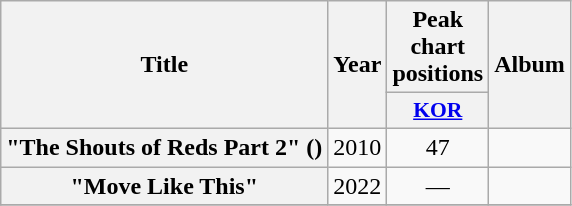<table class="wikitable plainrowheaders" style="text-align:center;">
<tr>
<th scope="col" rowspan="2">Title</th>
<th scope="col" rowspan="2">Year</th>
<th scope="col">Peak chart positions</th>
<th scope="col" rowspan="2">Album</th>
</tr>
<tr>
<th scope="col" style="width:3em;font-size:90%;"><a href='#'>KOR</a><br></th>
</tr>
<tr>
<th scope="row">"The Shouts of Reds Part 2" ()<br></th>
<td>2010</td>
<td>47</td>
<td></td>
</tr>
<tr>
<th scope="row">"Move Like This"<br></th>
<td>2022</td>
<td>—</td>
<td></td>
</tr>
<tr>
</tr>
</table>
